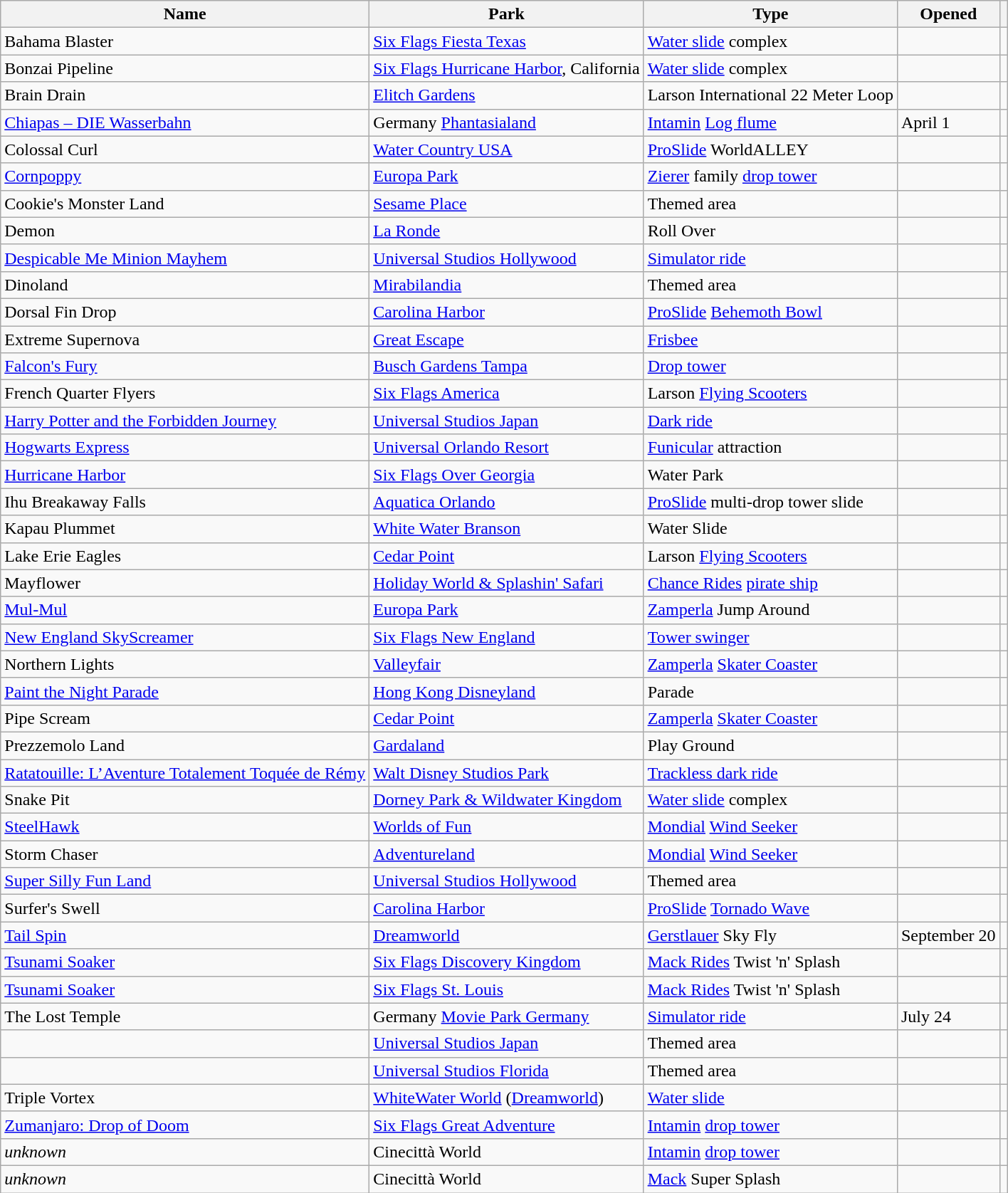<table class="wikitable sortable">
<tr>
<th>Name</th>
<th>Park</th>
<th>Type</th>
<th>Opened</th>
<th class="unsortable"></th>
</tr>
<tr>
<td>Bahama Blaster</td>
<td><a href='#'>Six Flags Fiesta Texas</a></td>
<td><a href='#'>Water slide</a> complex</td>
<td></td>
<td></td>
</tr>
<tr>
<td>Bonzai Pipeline</td>
<td><a href='#'>Six Flags Hurricane Harbor</a>, California</td>
<td><a href='#'>Water slide</a> complex</td>
<td></td>
<td></td>
</tr>
<tr>
<td>Brain Drain</td>
<td><a href='#'>Elitch Gardens</a></td>
<td>Larson International 22 Meter Loop</td>
<td></td>
<td></td>
</tr>
<tr>
<td><a href='#'>Chiapas – DIE Wasserbahn</a></td>
<td>Germany <a href='#'>Phantasialand</a></td>
<td><a href='#'>Intamin</a> <a href='#'>Log flume</a></td>
<td>April 1</td>
<td></td>
</tr>
<tr>
<td>Colossal Curl</td>
<td><a href='#'>Water Country USA</a></td>
<td><a href='#'>ProSlide</a> WorldALLEY</td>
<td></td>
<td></td>
</tr>
<tr>
<td><a href='#'>Cornpoppy</a></td>
<td><a href='#'>Europa Park</a></td>
<td><a href='#'>Zierer</a> family <a href='#'>drop tower</a></td>
<td></td>
<td></td>
</tr>
<tr>
<td>Cookie's Monster Land</td>
<td><a href='#'>Sesame Place</a></td>
<td>Themed area</td>
<td></td>
<td></td>
</tr>
<tr>
<td>Demon</td>
<td><a href='#'>La Ronde</a></td>
<td>Roll Over</td>
<td></td>
<td></td>
</tr>
<tr>
<td><a href='#'>Despicable Me Minion Mayhem</a></td>
<td><a href='#'>Universal Studios Hollywood</a></td>
<td><a href='#'>Simulator ride</a></td>
<td></td>
<td></td>
</tr>
<tr>
<td>Dinoland</td>
<td><a href='#'>Mirabilandia</a></td>
<td>Themed area</td>
<td></td>
<td></td>
</tr>
<tr>
<td>Dorsal Fin Drop</td>
<td><a href='#'>Carolina Harbor</a></td>
<td><a href='#'>ProSlide</a> <a href='#'>Behemoth Bowl</a></td>
<td></td>
<td></td>
</tr>
<tr>
<td>Extreme Supernova</td>
<td><a href='#'>Great Escape</a></td>
<td><a href='#'>Frisbee</a></td>
<td></td>
<td></td>
</tr>
<tr>
<td><a href='#'>Falcon's Fury</a></td>
<td><a href='#'>Busch Gardens Tampa</a></td>
<td><a href='#'>Drop tower</a></td>
<td></td>
<td></td>
</tr>
<tr>
<td>French Quarter Flyers</td>
<td><a href='#'>Six Flags America</a></td>
<td>Larson <a href='#'>Flying Scooters</a></td>
<td></td>
<td></td>
</tr>
<tr>
<td><a href='#'>Harry Potter and the Forbidden Journey</a></td>
<td><a href='#'>Universal Studios Japan</a></td>
<td><a href='#'>Dark ride</a></td>
<td></td>
<td></td>
</tr>
<tr>
<td><a href='#'>Hogwarts Express</a></td>
<td><a href='#'>Universal Orlando Resort</a></td>
<td><a href='#'>Funicular</a> attraction</td>
<td></td>
<td></td>
</tr>
<tr>
<td><a href='#'>Hurricane Harbor</a></td>
<td><a href='#'>Six Flags Over Georgia</a></td>
<td>Water Park</td>
<td></td>
<td></td>
</tr>
<tr>
<td>Ihu Breakaway Falls</td>
<td><a href='#'>Aquatica Orlando</a></td>
<td><a href='#'>ProSlide</a> multi-drop tower slide</td>
<td></td>
<td></td>
</tr>
<tr>
<td>Kapau Plummet</td>
<td><a href='#'>White Water Branson</a></td>
<td>Water Slide</td>
<td></td>
<td></td>
</tr>
<tr>
<td>Lake Erie Eagles</td>
<td><a href='#'>Cedar Point</a></td>
<td>Larson <a href='#'>Flying Scooters</a></td>
<td></td>
<td></td>
</tr>
<tr>
<td>Mayflower</td>
<td><a href='#'>Holiday World & Splashin' Safari</a></td>
<td><a href='#'>Chance Rides</a> <a href='#'>pirate ship</a></td>
<td></td>
<td></td>
</tr>
<tr>
<td><a href='#'>Mul-Mul</a></td>
<td><a href='#'>Europa Park</a></td>
<td><a href='#'>Zamperla</a> Jump Around</td>
<td></td>
<td></td>
</tr>
<tr>
<td><a href='#'>New England SkyScreamer</a></td>
<td><a href='#'>Six Flags New England</a></td>
<td><a href='#'>Tower swinger</a></td>
<td></td>
<td></td>
</tr>
<tr>
<td>Northern Lights</td>
<td><a href='#'>Valleyfair</a></td>
<td><a href='#'>Zamperla</a> <a href='#'>Skater Coaster</a></td>
<td></td>
<td></td>
</tr>
<tr>
<td><a href='#'>Paint the Night Parade</a></td>
<td><a href='#'>Hong Kong Disneyland</a></td>
<td>Parade</td>
<td></td>
<td></td>
</tr>
<tr>
<td>Pipe Scream</td>
<td><a href='#'>Cedar Point</a></td>
<td><a href='#'>Zamperla</a> <a href='#'>Skater Coaster</a></td>
<td></td>
<td></td>
</tr>
<tr>
<td>Prezzemolo Land</td>
<td><a href='#'>Gardaland</a></td>
<td>Play Ground</td>
<td></td>
<td></td>
</tr>
<tr>
<td><a href='#'>Ratatouille: L’Aventure Totalement Toquée de Rémy</a></td>
<td><a href='#'>Walt Disney Studios Park</a></td>
<td><a href='#'>Trackless dark ride</a></td>
<td></td>
<td></td>
</tr>
<tr>
<td>Snake Pit</td>
<td><a href='#'>Dorney Park & Wildwater Kingdom</a></td>
<td><a href='#'>Water slide</a> complex</td>
<td></td>
<td></td>
</tr>
<tr>
<td><a href='#'>SteelHawk</a></td>
<td><a href='#'>Worlds of Fun</a></td>
<td><a href='#'>Mondial</a> <a href='#'>Wind Seeker</a></td>
<td></td>
<td></td>
</tr>
<tr>
<td>Storm Chaser</td>
<td><a href='#'>Adventureland</a></td>
<td><a href='#'>Mondial</a> <a href='#'>Wind Seeker</a></td>
<td></td>
<td></td>
</tr>
<tr>
<td><a href='#'>Super Silly Fun Land</a></td>
<td><a href='#'>Universal Studios Hollywood</a></td>
<td>Themed area</td>
<td></td>
<td></td>
</tr>
<tr>
<td>Surfer's Swell</td>
<td><a href='#'>Carolina Harbor</a></td>
<td><a href='#'>ProSlide</a> <a href='#'>Tornado Wave</a></td>
<td></td>
<td></td>
</tr>
<tr>
<td><a href='#'>Tail Spin</a></td>
<td><a href='#'>Dreamworld</a></td>
<td><a href='#'>Gerstlauer</a> Sky Fly</td>
<td>September 20</td>
<td></td>
</tr>
<tr>
<td><a href='#'>Tsunami Soaker</a></td>
<td><a href='#'>Six Flags Discovery Kingdom</a></td>
<td><a href='#'>Mack Rides</a> Twist 'n' Splash</td>
<td></td>
<td></td>
</tr>
<tr>
<td><a href='#'>Tsunami Soaker</a></td>
<td><a href='#'>Six Flags St. Louis</a></td>
<td><a href='#'>Mack Rides</a> Twist 'n' Splash</td>
<td></td>
<td></td>
</tr>
<tr>
<td>The Lost Temple</td>
<td>Germany <a href='#'>Movie Park Germany</a></td>
<td><a href='#'>Simulator ride</a></td>
<td>July 24</td>
<td></td>
</tr>
<tr>
<td></td>
<td><a href='#'>Universal Studios Japan</a></td>
<td>Themed area</td>
<td></td>
<td></td>
</tr>
<tr>
<td></td>
<td><a href='#'>Universal Studios Florida</a></td>
<td>Themed area</td>
<td></td>
<td></td>
</tr>
<tr>
<td>Triple Vortex</td>
<td><a href='#'>WhiteWater World</a> (<a href='#'>Dreamworld</a>)</td>
<td><a href='#'>Water slide</a></td>
<td></td>
<td></td>
</tr>
<tr>
<td><a href='#'>Zumanjaro: Drop of Doom</a></td>
<td><a href='#'>Six Flags Great Adventure</a></td>
<td><a href='#'>Intamin</a> <a href='#'>drop tower</a></td>
<td></td>
<td></td>
</tr>
<tr>
<td><em>unknown</em></td>
<td>Cinecittà World</td>
<td><a href='#'>Intamin</a> <a href='#'>drop tower</a></td>
<td></td>
<td></td>
</tr>
<tr>
<td><em>unknown</em></td>
<td>Cinecittà World</td>
<td><a href='#'>Mack</a> Super Splash</td>
<td></td>
<td></td>
</tr>
</table>
